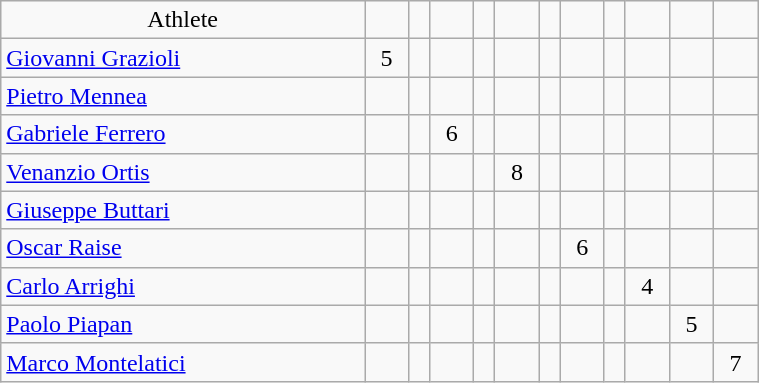<table class="wikitable" style="text-align: center; font-size:100%" width=40%">
<tr>
<td>Athlete</td>
<td></td>
<td></td>
<td></td>
<td></td>
<td></td>
<td></td>
<td></td>
<td></td>
<td></td>
<td></td>
<td></td>
</tr>
<tr>
<td align=left><a href='#'>Giovanni Grazioli</a></td>
<td>5</td>
<td></td>
<td></td>
<td></td>
<td></td>
<td></td>
<td></td>
<td></td>
<td></td>
<td></td>
<td></td>
</tr>
<tr>
<td align=left><a href='#'>Pietro Mennea</a></td>
<td></td>
<td></td>
<td></td>
<td></td>
<td></td>
<td></td>
<td></td>
<td></td>
<td></td>
<td></td>
<td></td>
</tr>
<tr>
<td align=left><a href='#'>Gabriele Ferrero</a></td>
<td></td>
<td></td>
<td>6</td>
<td></td>
<td></td>
<td></td>
<td></td>
<td></td>
<td></td>
<td></td>
<td></td>
</tr>
<tr>
<td align=left><a href='#'>Venanzio Ortis</a></td>
<td></td>
<td></td>
<td></td>
<td></td>
<td>8</td>
<td></td>
<td></td>
<td></td>
<td></td>
<td></td>
<td></td>
</tr>
<tr>
<td align=left><a href='#'>Giuseppe Buttari</a></td>
<td></td>
<td></td>
<td></td>
<td></td>
<td></td>
<td></td>
<td></td>
<td></td>
<td></td>
<td></td>
<td></td>
</tr>
<tr>
<td align=left><a href='#'>Oscar Raise</a></td>
<td></td>
<td></td>
<td></td>
<td></td>
<td></td>
<td></td>
<td>6</td>
<td></td>
<td></td>
<td></td>
<td></td>
</tr>
<tr>
<td align=left><a href='#'>Carlo Arrighi</a></td>
<td></td>
<td></td>
<td></td>
<td></td>
<td></td>
<td></td>
<td></td>
<td></td>
<td>4</td>
<td></td>
<td></td>
</tr>
<tr>
<td align=left><a href='#'>Paolo Piapan</a></td>
<td></td>
<td></td>
<td></td>
<td></td>
<td></td>
<td></td>
<td></td>
<td></td>
<td></td>
<td>5</td>
<td></td>
</tr>
<tr>
<td align=left><a href='#'>Marco Montelatici</a></td>
<td></td>
<td></td>
<td></td>
<td></td>
<td></td>
<td></td>
<td></td>
<td></td>
<td></td>
<td></td>
<td>7</td>
</tr>
</table>
